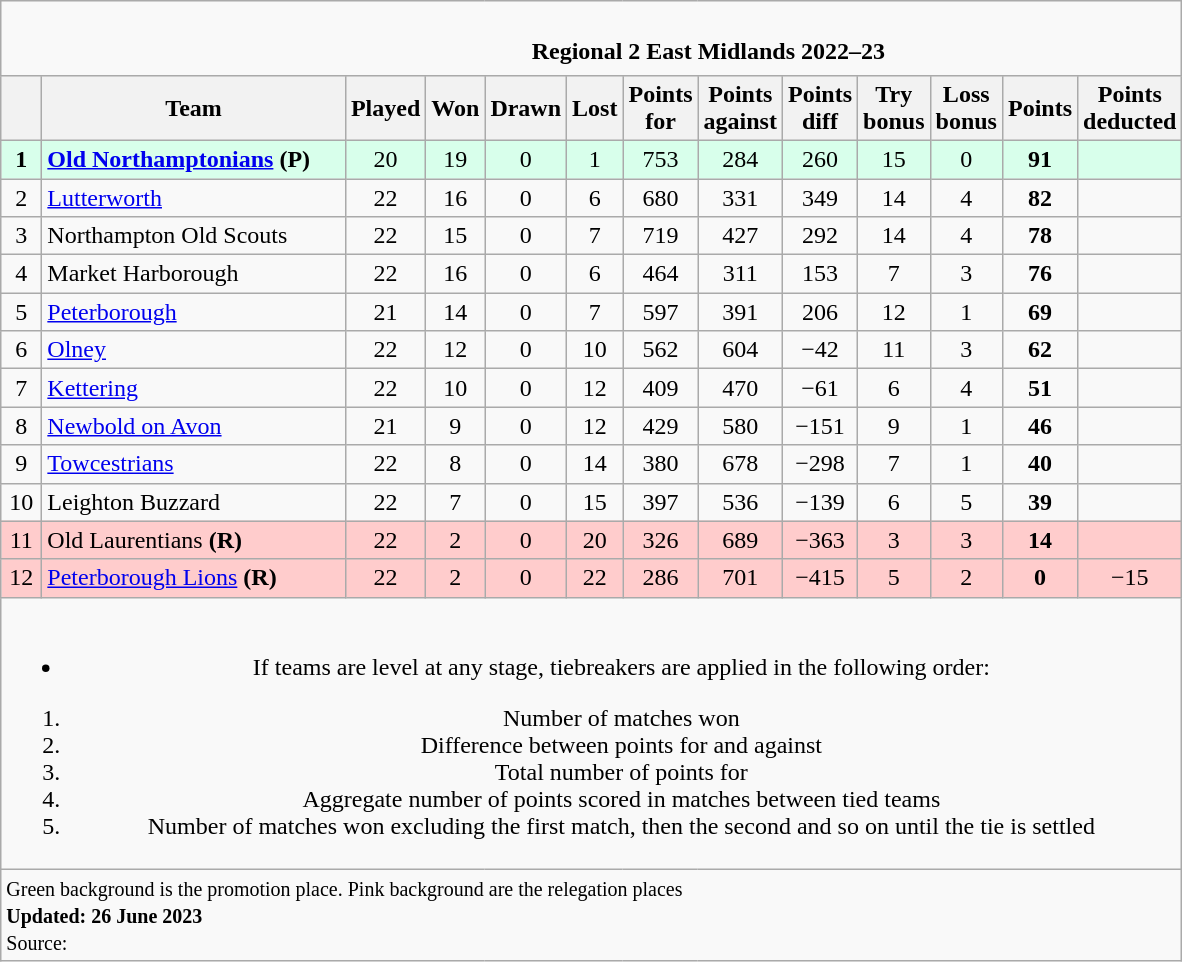<table class="wikitable" style="text-align: center;">
<tr>
<td colspan="15" cellpadding="0" cellspacing="0"><br><table border="0" width="100%" cellpadding="0" cellspacing="0">
<tr>
<td width=20% style="border:0px"></td>
<td style="border:0px"><strong>Regional 2 East Midlands 2022–23</strong></td>
</tr>
</table>
</td>
</tr>
<tr>
<th bgcolor="#efefef" width="20"></th>
<th bgcolor="#efefef" width="195">Team</th>
<th bgcolor="#efefef" width="20">Played</th>
<th bgcolor="#efefef" width="20">Won</th>
<th bgcolor="#efefef" width="20">Drawn</th>
<th bgcolor="#efefef" width="20">Lost</th>
<th bgcolor="#efefef" width="25">Points for</th>
<th bgcolor="#efefef" width="20">Points against</th>
<th bgcolor="#efefef" width="20">Points diff</th>
<th bgcolor="#efefef" width="20">Try bonus</th>
<th bgcolor="#efefef" width="20">Loss bonus</th>
<th bgcolor="#efefef" width="20">Points</th>
<th bgcolor="#efefef" width="20">Points deducted</th>
</tr>
<tr bgcolor=#d8ffeb align=center>
<td><strong>1</strong></td>
<td style="text-align:left;"><strong><a href='#'>Old Northamptonians</a></strong> <strong>(P)</strong></td>
<td>20</td>
<td>19</td>
<td>0</td>
<td>1</td>
<td>753</td>
<td>284</td>
<td>260</td>
<td>15</td>
<td>0</td>
<td><strong>91</strong></td>
<td></td>
</tr>
<tr>
<td>2</td>
<td style="text-align:left;"><a href='#'>Lutterworth</a></td>
<td>22</td>
<td>16</td>
<td>0</td>
<td>6</td>
<td>680</td>
<td>331</td>
<td>349</td>
<td>14</td>
<td>4</td>
<td><strong>82</strong></td>
<td></td>
</tr>
<tr>
<td>3</td>
<td style="text-align:left;">Northampton Old Scouts</td>
<td>22</td>
<td>15</td>
<td>0</td>
<td>7</td>
<td>719</td>
<td>427</td>
<td>292</td>
<td>14</td>
<td>4</td>
<td><strong>78</strong></td>
<td></td>
</tr>
<tr>
<td>4</td>
<td style="text-align:left;">Market Harborough</td>
<td>22</td>
<td>16</td>
<td>0</td>
<td>6</td>
<td>464</td>
<td>311</td>
<td>153</td>
<td>7</td>
<td>3</td>
<td><strong>76</strong></td>
<td></td>
</tr>
<tr>
<td>5</td>
<td style="text-align:left;"><a href='#'>Peterborough</a></td>
<td>21</td>
<td>14</td>
<td>0</td>
<td>7</td>
<td>597</td>
<td>391</td>
<td>206</td>
<td>12</td>
<td>1</td>
<td><strong>69</strong></td>
<td></td>
</tr>
<tr>
<td>6</td>
<td style="text-align:left;"><a href='#'>Olney</a></td>
<td>22</td>
<td>12</td>
<td>0</td>
<td>10</td>
<td>562</td>
<td>604</td>
<td>−42</td>
<td>11</td>
<td>3</td>
<td><strong>62</strong></td>
<td></td>
</tr>
<tr>
<td>7</td>
<td style="text-align:left;"><a href='#'>Kettering</a></td>
<td>22</td>
<td>10</td>
<td>0</td>
<td>12</td>
<td>409</td>
<td>470</td>
<td>−61</td>
<td>6</td>
<td>4</td>
<td><strong>51</strong></td>
<td></td>
</tr>
<tr>
<td>8</td>
<td style="text-align:left;"><a href='#'>Newbold on Avon</a></td>
<td>21</td>
<td>9</td>
<td>0</td>
<td>12</td>
<td>429</td>
<td>580</td>
<td>−151</td>
<td>9</td>
<td>1</td>
<td><strong>46</strong></td>
<td></td>
</tr>
<tr>
<td>9</td>
<td style="text-align:left;"><a href='#'>Towcestrians</a></td>
<td>22</td>
<td>8</td>
<td>0</td>
<td>14</td>
<td>380</td>
<td>678</td>
<td>−298</td>
<td>7</td>
<td>1</td>
<td><strong>40</strong></td>
<td></td>
</tr>
<tr>
<td>10</td>
<td style="text-align:left;">Leighton Buzzard</td>
<td>22</td>
<td>7</td>
<td>0</td>
<td>15</td>
<td>397</td>
<td>536</td>
<td>−139</td>
<td>6</td>
<td>5</td>
<td><strong>39</strong></td>
<td></td>
</tr>
<tr style="background-color:#ffcccc;">
<td>11</td>
<td style="text-align:left;">Old Laurentians <strong>(R)</strong></td>
<td>22</td>
<td>2</td>
<td>0</td>
<td>20</td>
<td>326</td>
<td>689</td>
<td>−363</td>
<td>3</td>
<td>3</td>
<td><strong>14</strong></td>
<td></td>
</tr>
<tr style="background-color:#ffcccc;">
<td>12</td>
<td style="text-align:left;"><a href='#'>Peterborough Lions</a> <strong>(R)</strong></td>
<td>22</td>
<td>2</td>
<td>0</td>
<td>22</td>
<td>286</td>
<td>701</td>
<td>−415</td>
<td>5</td>
<td>2</td>
<td><strong>0</strong></td>
<td>−15</td>
</tr>
<tr>
<td colspan="15"><br><ul><li>If teams are level at any stage, tiebreakers are applied in the following order:</li></ul><ol><li>Number of matches won</li><li>Difference between points for and against</li><li>Total number of points for</li><li>Aggregate number of points scored in matches between tied teams</li><li>Number of matches won excluding the first match, then the second and so on until the tie is settled</li></ol></td>
</tr>
<tr | style="text-align:left;" |>
<td colspan="15" style="border:0px"><small><span>Green background</span> is the promotion place. <span>Pink background</span> are the relegation places <br><strong>Updated: 26 June 2023</strong><br>Source: </small></td>
</tr>
</table>
